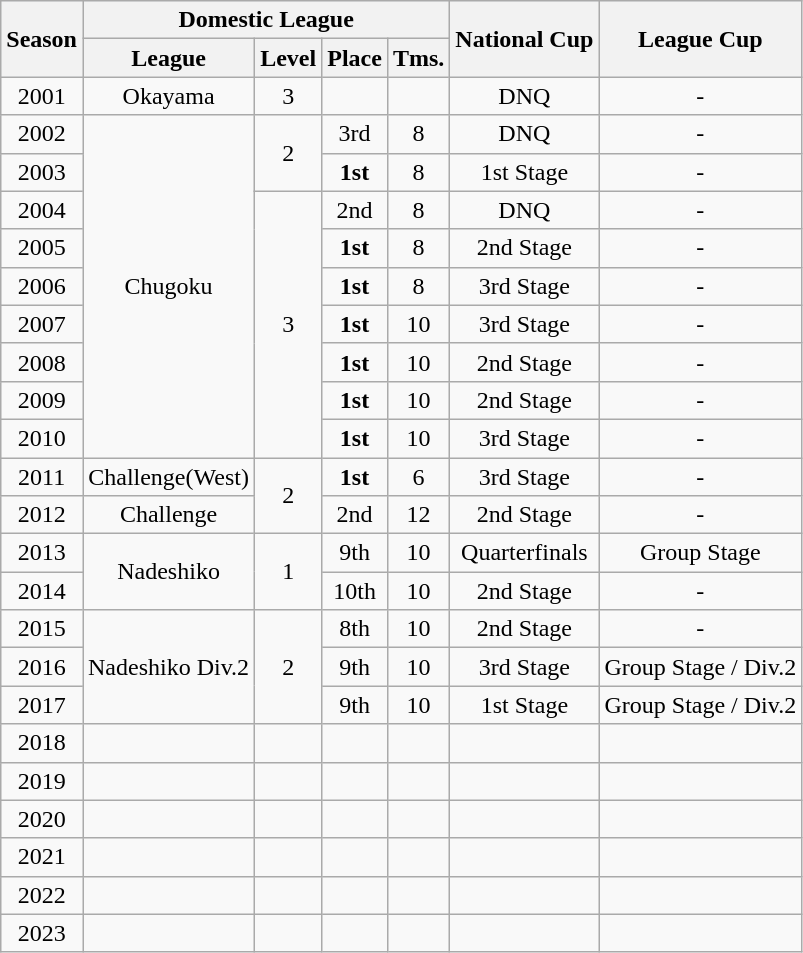<table class="wikitable" style="text-align:center;">
<tr style="background:#f0f6fa;">
<th rowspan="2">Season</th>
<th colspan="4">Domestic League</th>
<th rowspan="2">National Cup</th>
<th rowspan="2">League Cup</th>
</tr>
<tr>
<th>League</th>
<th>Level</th>
<th>Place</th>
<th>Tms.</th>
</tr>
<tr>
<td>2001</td>
<td>Okayama</td>
<td>3</td>
<td></td>
<td></td>
<td>DNQ</td>
<td>-</td>
</tr>
<tr>
<td>2002</td>
<td rowspan="9">Chugoku</td>
<td rowspan="2">2</td>
<td>3rd</td>
<td>8</td>
<td>DNQ</td>
<td>-</td>
</tr>
<tr>
<td>2003</td>
<td><strong>1st</strong></td>
<td>8</td>
<td>1st Stage</td>
<td>-</td>
</tr>
<tr>
<td>2004</td>
<td rowspan="7">3</td>
<td>2nd</td>
<td>8</td>
<td>DNQ</td>
<td>-</td>
</tr>
<tr>
<td>2005</td>
<td><strong>1st</strong></td>
<td>8</td>
<td>2nd Stage</td>
<td>-</td>
</tr>
<tr>
<td>2006</td>
<td><strong>1st</strong></td>
<td>8</td>
<td>3rd Stage</td>
<td>-</td>
</tr>
<tr>
<td>2007</td>
<td><strong>1st</strong></td>
<td>10</td>
<td>3rd Stage</td>
<td>-</td>
</tr>
<tr>
<td>2008</td>
<td><strong>1st</strong></td>
<td>10</td>
<td>2nd Stage</td>
<td>-</td>
</tr>
<tr>
<td>2009</td>
<td><strong>1st</strong></td>
<td>10</td>
<td>2nd Stage</td>
<td>-</td>
</tr>
<tr>
<td>2010</td>
<td><strong>1st</strong></td>
<td>10</td>
<td>3rd Stage</td>
<td>-</td>
</tr>
<tr>
<td>2011</td>
<td>Challenge(West)</td>
<td rowspan="2">2</td>
<td><strong>1st</strong></td>
<td>6</td>
<td>3rd Stage</td>
<td>-</td>
</tr>
<tr>
<td>2012</td>
<td>Challenge</td>
<td>2nd</td>
<td>12</td>
<td>2nd Stage</td>
<td>-</td>
</tr>
<tr>
<td>2013</td>
<td rowspan="2">Nadeshiko</td>
<td rowspan="2">1</td>
<td>9th</td>
<td>10</td>
<td>Quarterfinals</td>
<td>Group Stage</td>
</tr>
<tr>
<td>2014</td>
<td>10th</td>
<td>10</td>
<td>2nd Stage</td>
<td>-</td>
</tr>
<tr>
<td>2015</td>
<td rowspan="3">Nadeshiko Div.2</td>
<td rowspan="3">2</td>
<td>8th</td>
<td>10</td>
<td>2nd Stage</td>
<td>-</td>
</tr>
<tr>
<td>2016</td>
<td>9th</td>
<td>10</td>
<td>3rd Stage</td>
<td>Group Stage / Div.2</td>
</tr>
<tr>
<td>2017</td>
<td>9th</td>
<td>10</td>
<td>1st Stage</td>
<td>Group Stage / Div.2</td>
</tr>
<tr>
<td>2018</td>
<td></td>
<td></td>
<td></td>
<td></td>
<td></td>
<td></td>
</tr>
<tr>
<td>2019</td>
<td></td>
<td></td>
<td></td>
<td></td>
<td></td>
<td></td>
</tr>
<tr>
<td>2020</td>
<td></td>
<td></td>
<td></td>
<td></td>
<td></td>
<td></td>
</tr>
<tr>
<td>2021</td>
<td></td>
<td></td>
<td></td>
<td></td>
<td></td>
<td></td>
</tr>
<tr>
<td>2022</td>
<td></td>
<td></td>
<td></td>
<td></td>
<td></td>
<td></td>
</tr>
<tr>
<td>2023</td>
<td></td>
<td></td>
<td></td>
<td></td>
<td></td>
<td></td>
</tr>
</table>
